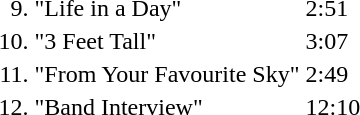<table style="margin:auto auto auto 2em;">
<tr>
<td align="right">9.</td>
<td>"Life in a Day"</td>
<td>2:51</td>
</tr>
<tr>
<td align="right">10.</td>
<td>"3 Feet Tall"</td>
<td>3:07</td>
</tr>
<tr>
<td align="right">11.</td>
<td>"From Your Favourite Sky"</td>
<td>2:49</td>
</tr>
<tr>
<td align="right">12.</td>
<td>"Band Interview"</td>
<td>12:10</td>
</tr>
</table>
